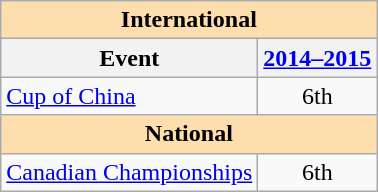<table class="wikitable" style="text-align:center">
<tr>
<th style="background-color: #ffdead; " colspan=2 align=center>International</th>
</tr>
<tr>
<th>Event</th>
<th><a href='#'>2014–2015</a></th>
</tr>
<tr>
<td align=left> <a href='#'>Cup of China</a></td>
<td>6th</td>
</tr>
<tr>
<th style="background-color: #ffdead; " colspan=2 align=center>National</th>
</tr>
<tr>
<td align=left><a href='#'>Canadian Championships</a></td>
<td>6th</td>
</tr>
</table>
